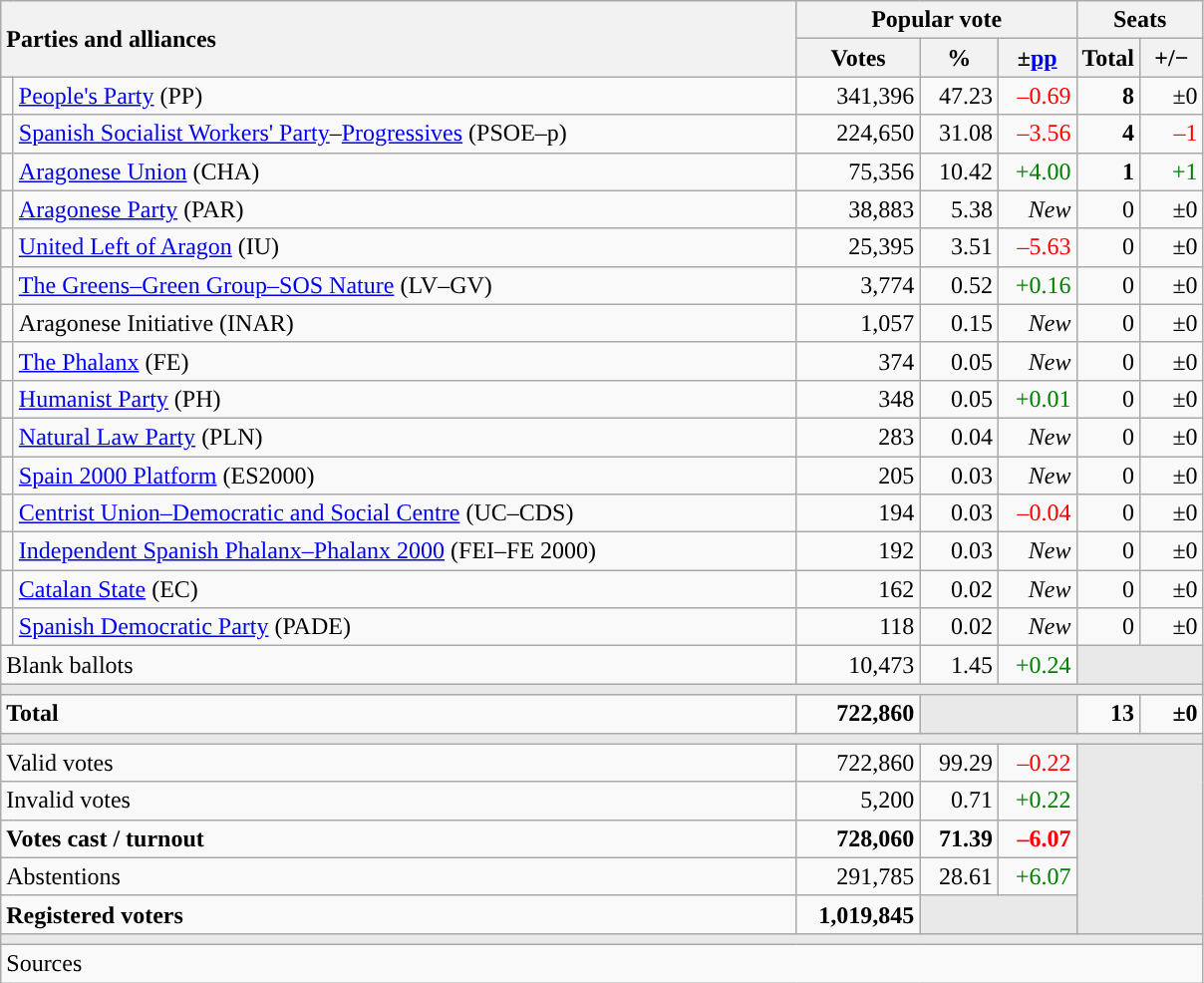<table class="wikitable" style="text-align:right;">
<tr>
<th style="text-align:left;" rowspan="2" colspan="2" width="525">Parties and alliances</th>
<th colspan="3">Popular vote</th>
<th colspan="2">Seats</th>
</tr>
<tr>
<th width="75">Votes</th>
<th width="45">%</th>
<th width="45">±<a href='#'>pp</a></th>
<th width="35">Total</th>
<th width="35">+/−</th>
</tr>
<tr>
<td width="1" style="color:inherit;background:"></td>
<td align="left"><a href='#'>People's Party</a> (PP)</td>
<td>341,396</td>
<td>47.23</td>
<td style="color:red;">–0.69</td>
<td><strong>8</strong></td>
<td>±0</td>
</tr>
<tr>
<td style="color:inherit;background:"></td>
<td align="left"><a href='#'>Spanish Socialist Workers' Party</a>–<a href='#'>Progressives</a> (PSOE–p)</td>
<td>224,650</td>
<td>31.08</td>
<td style="color:red;">–3.56</td>
<td><strong>4</strong></td>
<td style="color:red;">–1</td>
</tr>
<tr>
<td style="color:inherit;background:"></td>
<td align="left"><a href='#'>Aragonese Union</a> (CHA)</td>
<td>75,356</td>
<td>10.42</td>
<td style="color:green;">+4.00</td>
<td><strong>1</strong></td>
<td style="color:green;">+1</td>
</tr>
<tr>
<td style="color:inherit;background:"></td>
<td align="left"><a href='#'>Aragonese Party</a> (PAR)</td>
<td>38,883</td>
<td>5.38</td>
<td><em>New</em></td>
<td>0</td>
<td>±0</td>
</tr>
<tr>
<td style="color:inherit;background:"></td>
<td align="left"><a href='#'>United Left of Aragon</a> (IU)</td>
<td>25,395</td>
<td>3.51</td>
<td style="color:red;">–5.63</td>
<td>0</td>
<td>±0</td>
</tr>
<tr>
<td style="color:inherit;background:"></td>
<td align="left"><a href='#'>The Greens–Green Group–SOS Nature</a> (LV–GV)</td>
<td>3,774</td>
<td>0.52</td>
<td style="color:green;">+0.16</td>
<td>0</td>
<td>±0</td>
</tr>
<tr>
<td style="color:inherit;background:"></td>
<td align="left">Aragonese Initiative (INAR)</td>
<td>1,057</td>
<td>0.15</td>
<td><em>New</em></td>
<td>0</td>
<td>±0</td>
</tr>
<tr>
<td style="color:inherit;background:"></td>
<td align="left"><a href='#'>The Phalanx</a> (FE)</td>
<td>374</td>
<td>0.05</td>
<td><em>New</em></td>
<td>0</td>
<td>±0</td>
</tr>
<tr>
<td style="color:inherit;background:"></td>
<td align="left"><a href='#'>Humanist Party</a> (PH)</td>
<td>348</td>
<td>0.05</td>
<td style="color:green;">+0.01</td>
<td>0</td>
<td>±0</td>
</tr>
<tr>
<td style="color:inherit;background:"></td>
<td align="left"><a href='#'>Natural Law Party</a> (PLN)</td>
<td>283</td>
<td>0.04</td>
<td><em>New</em></td>
<td>0</td>
<td>±0</td>
</tr>
<tr>
<td style="color:inherit;background:"></td>
<td align="left"><a href='#'>Spain 2000 Platform</a> (ES2000)</td>
<td>205</td>
<td>0.03</td>
<td><em>New</em></td>
<td>0</td>
<td>±0</td>
</tr>
<tr>
<td style="color:inherit;background:"></td>
<td align="left"><a href='#'>Centrist Union–Democratic and Social Centre</a> (UC–CDS)</td>
<td>194</td>
<td>0.03</td>
<td style="color:red;">–0.04</td>
<td>0</td>
<td>±0</td>
</tr>
<tr>
<td style="color:inherit;background:"></td>
<td align="left"><a href='#'>Independent Spanish Phalanx–Phalanx 2000</a> (FEI–FE 2000)</td>
<td>192</td>
<td>0.03</td>
<td><em>New</em></td>
<td>0</td>
<td>±0</td>
</tr>
<tr>
<td style="color:inherit;background:"></td>
<td align="left"><a href='#'>Catalan State</a> (EC)</td>
<td>162</td>
<td>0.02</td>
<td><em>New</em></td>
<td>0</td>
<td>±0</td>
</tr>
<tr>
<td style="color:inherit;background:"></td>
<td align="left"><a href='#'>Spanish Democratic Party</a> (PADE)</td>
<td>118</td>
<td>0.02</td>
<td><em>New</em></td>
<td>0</td>
<td>±0</td>
</tr>
<tr>
<td align="left" colspan="2">Blank ballots</td>
<td>10,473</td>
<td>1.45</td>
<td style="color:green;">+0.24</td>
<td bgcolor="#E9E9E9" colspan="2"></td>
</tr>
<tr>
<td colspan="7" bgcolor="#E9E9E9"></td>
</tr>
<tr style="font-weight:bold;">
<td align="left" colspan="2">Total</td>
<td>722,860</td>
<td bgcolor="#E9E9E9" colspan="2"></td>
<td>13</td>
<td>±0</td>
</tr>
<tr>
<td colspan="7" bgcolor="#E9E9E9"></td>
</tr>
<tr>
<td align="left" colspan="2">Valid votes</td>
<td>722,860</td>
<td>99.29</td>
<td style="color:red;">–0.22</td>
<td bgcolor="#E9E9E9" colspan="2" rowspan="5"></td>
</tr>
<tr>
<td align="left" colspan="2">Invalid votes</td>
<td>5,200</td>
<td>0.71</td>
<td style="color:green;">+0.22</td>
</tr>
<tr style="font-weight:bold;">
<td align="left" colspan="2">Votes cast / turnout</td>
<td>728,060</td>
<td>71.39</td>
<td style="color:red;">–6.07</td>
</tr>
<tr>
<td align="left" colspan="2">Abstentions</td>
<td>291,785</td>
<td>28.61</td>
<td style="color:green;">+6.07</td>
</tr>
<tr style="font-weight:bold;">
<td align="left" colspan="2">Registered voters</td>
<td>1,019,845</td>
<td bgcolor="#E9E9E9" colspan="2"></td>
</tr>
<tr>
<td colspan="7" bgcolor="#E9E9E9"></td>
</tr>
<tr>
<td align="left" colspan="7">Sources</td>
</tr>
</table>
